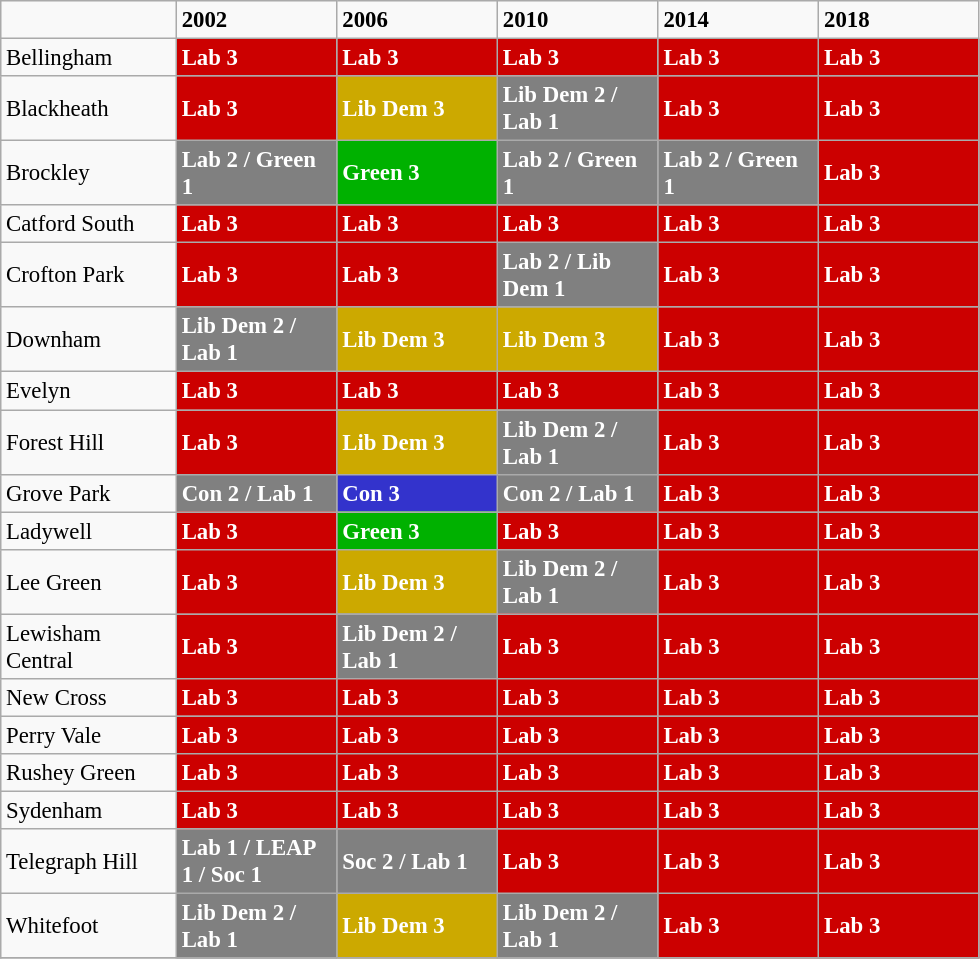<table class="wikitable" style="font-size: 95%; clear:both">
<tr>
<td></td>
<td><strong>2002</strong></td>
<td><strong>2006</strong></td>
<td><strong>2010</strong></td>
<td><strong>2014</strong></td>
<td><strong>2018</strong></td>
</tr>
<tr>
<td width=110>Bellingham</td>
<td width=100 style="background:#cc0000; color:white"><strong>Lab 3</strong></td>
<td width=100 style="background:#cc0000; color:white"><strong>Lab 3</strong></td>
<td width=100 style="background:#cc0000; color:white"><strong>Lab 3</strong></td>
<td width=100 style="background:#cc0000; color:white"><strong>Lab 3</strong></td>
<td width=100 style="background:#cc0000; color:white"><strong>Lab 3</strong></td>
</tr>
<tr>
<td>Blackheath</td>
<td style="background:#cc0000; color:white"><strong>Lab 3</strong></td>
<td style="background:#cca900; color:white"><strong>Lib Dem 3</strong></td>
<td style="background:gray; color:white"><strong>Lib Dem 2 / Lab 1</strong></td>
<td style="background:#cc0000; color:white"><strong>Lab 3</strong></td>
<td style="background:#cc0000; color:white"><strong>Lab 3</strong></td>
</tr>
<tr>
<td>Brockley</td>
<td style="background:gray; color:white"><strong>Lab 2 / Green 1</strong></td>
<td style="background:#00b100; color:white"><strong>Green 3</strong></td>
<td style="background:gray; color:white"><strong>Lab 2 / Green 1</strong></td>
<td style="background:gray; color:white"><strong>Lab 2 / Green 1</strong></td>
<td style="background:#cc0000; color:white"><strong>Lab 3</strong></td>
</tr>
<tr>
<td>Catford South</td>
<td style="background:#cc0000; color:white"><strong>Lab 3</strong></td>
<td style="background:#cc0000; color:white"><strong>Lab 3</strong></td>
<td style="background:#cc0000; color:white"><strong>Lab 3</strong></td>
<td style="background:#cc0000; color:white"><strong>Lab 3</strong></td>
<td style="background:#cc0000; color:white"><strong>Lab 3</strong></td>
</tr>
<tr>
<td>Crofton Park</td>
<td style="background:#cc0000; color:white"><strong>Lab 3</strong></td>
<td style="background:#cc0000; color:white"><strong>Lab 3</strong></td>
<td style="background:gray; color:white"><strong>Lab 2 / Lib Dem 1</strong></td>
<td style="background:#cc0000; color:white"><strong>Lab 3</strong></td>
<td style="background:#cc0000; color:white"><strong>Lab 3</strong></td>
</tr>
<tr>
<td>Downham</td>
<td style="background:gray; color:white"><strong>Lib Dem 2 / Lab 1</strong></td>
<td style="background:#cca900; color:white"><strong>Lib Dem 3</strong></td>
<td style="background:#cca900; color:white"><strong>Lib Dem 3</strong></td>
<td style="background:#cc0000; color:white"><strong>Lab 3</strong></td>
<td style="background:#cc0000; color:white"><strong>Lab 3</strong></td>
</tr>
<tr>
<td>Evelyn</td>
<td style="background:#cc0000; color:white"><strong>Lab 3</strong></td>
<td style="background:#cc0000; color:white"><strong>Lab 3</strong></td>
<td style="background:#cc0000; color:white"><strong>Lab 3</strong></td>
<td style="background:#cc0000; color:white"><strong>Lab 3</strong></td>
<td style="background:#cc0000; color:white"><strong>Lab 3</strong></td>
</tr>
<tr>
<td>Forest Hill</td>
<td style="background:#cc0000; color:white"><strong>Lab 3</strong></td>
<td style="background:#cca900; color:white"><strong>Lib Dem 3</strong></td>
<td style="background:gray; color:white"><strong>Lib Dem 2 / Lab 1</strong></td>
<td style="background:#cc0000; color:white"><strong>Lab 3</strong></td>
<td style="background:#cc0000; color:white"><strong>Lab 3</strong></td>
</tr>
<tr>
<td>Grove Park</td>
<td style="background:gray; color:white"><strong>Con 2 / Lab 1</strong></td>
<td style="background:#3333cc; color:white"><strong>Con 3</strong></td>
<td style="background:gray; color:white"><strong>Con 2 / Lab 1</strong></td>
<td style="background:#cc0000; color:white"><strong>Lab 3</strong></td>
<td style="background:#cc0000; color:white"><strong>Lab 3</strong></td>
</tr>
<tr>
<td>Ladywell</td>
<td style="background:#cc0000; color:white"><strong>Lab 3</strong></td>
<td style="background:#00b100; color:white"><strong>Green 3</strong></td>
<td style="background:#cc0000; color:white"><strong>Lab 3</strong></td>
<td style="background:#cc0000; color:white"><strong>Lab 3</strong></td>
<td style="background:#cc0000; color:white"><strong>Lab 3</strong></td>
</tr>
<tr>
<td>Lee Green</td>
<td style="background:#cc0000; color:white"><strong>Lab 3</strong></td>
<td style="background:#cca900; color:white"><strong>Lib Dem 3</strong></td>
<td style="background:gray; color:white"><strong>Lib Dem 2 / Lab 1</strong></td>
<td style="background:#cc0000; color:white"><strong>Lab 3</strong></td>
<td style="background:#cc0000; color:white"><strong>Lab 3</strong></td>
</tr>
<tr>
<td>Lewisham Central</td>
<td style="background:#cc0000; color:white"><strong>Lab 3</strong></td>
<td style="background:gray; color:white"><strong>Lib Dem 2 / Lab 1</strong></td>
<td style="background:#cc0000; color:white"><strong>Lab 3</strong></td>
<td style="background:#cc0000; color:white"><strong>Lab 3</strong></td>
<td style="background:#cc0000; color:white"><strong>Lab 3</strong></td>
</tr>
<tr>
<td>New Cross</td>
<td style="background:#cc0000; color:white"><strong>Lab 3</strong></td>
<td style="background:#cc0000; color:white"><strong>Lab 3</strong></td>
<td style="background:#cc0000; color:white"><strong>Lab 3</strong></td>
<td style="background:#cc0000; color:white"><strong>Lab 3</strong></td>
<td style="background:#cc0000; color:white"><strong>Lab 3</strong></td>
</tr>
<tr>
<td>Perry Vale</td>
<td style="background:#cc0000; color:white"><strong>Lab 3</strong></td>
<td style="background:#cc0000; color:white"><strong>Lab 3</strong></td>
<td style="background:#cc0000; color:white"><strong>Lab 3</strong></td>
<td style="background:#cc0000; color:white"><strong>Lab 3</strong></td>
<td style="background:#cc0000; color:white"><strong>Lab 3</strong></td>
</tr>
<tr>
<td>Rushey Green</td>
<td style="background:#cc0000; color:white"><strong>Lab 3</strong></td>
<td style="background:#cc0000; color:white"><strong>Lab 3</strong></td>
<td style="background:#cc0000; color:white"><strong>Lab 3</strong></td>
<td style="background:#cc0000; color:white"><strong>Lab 3</strong></td>
<td style="background:#cc0000; color:white"><strong>Lab 3</strong></td>
</tr>
<tr>
<td>Sydenham</td>
<td style="background:#cc0000; color:white"><strong>Lab 3</strong></td>
<td style="background:#cc0000; color:white"><strong>Lab 3</strong></td>
<td style="background:#cc0000; color:white"><strong>Lab 3</strong></td>
<td style="background:#cc0000; color:white"><strong>Lab 3</strong></td>
<td style="background:#cc0000; color:white"><strong>Lab 3</strong></td>
</tr>
<tr>
<td>Telegraph Hill</td>
<td style="background:gray; color:white"><strong>Lab 1 / LEAP 1 / Soc 1</strong></td>
<td style="background:gray; color:white"><strong>Soc 2 / Lab 1</strong></td>
<td style="background:#cc0000; color:white"><strong>Lab 3</strong></td>
<td style="background:#cc0000; color:white"><strong>Lab 3</strong></td>
<td style="background:#cc0000; color:white"><strong>Lab 3</strong></td>
</tr>
<tr>
<td>Whitefoot</td>
<td style="background:gray; color:white"><strong>Lib Dem 2 / Lab 1</strong></td>
<td style="background:#cca900; color:white"><strong>Lib Dem 3</strong></td>
<td style="background:gray; color:white"><strong>Lib Dem 2 / Lab 1</strong></td>
<td style="background:#cc0000; color:white"><strong>Lab 3</strong></td>
<td style="background:#cc0000; color:white"><strong>Lab 3</strong></td>
</tr>
<tr>
</tr>
</table>
